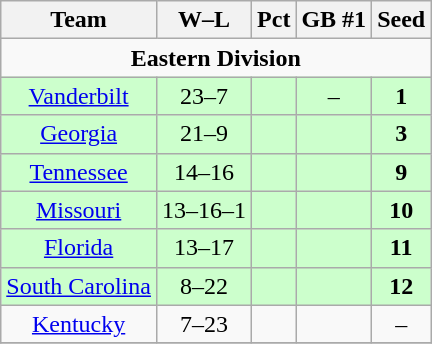<table class="wikitable" style="float:left; margin-right:1em; text-align:center;">
<tr>
<th>Team</th>
<th>W–L</th>
<th>Pct</th>
<th>GB #1</th>
<th>Seed<br></th>
</tr>
<tr>
<td colspan="7" align="center"><strong>Eastern Division</strong></td>
</tr>
<tr bgcolor=ccffcc>
<td><a href='#'>Vanderbilt</a></td>
<td>23–7</td>
<td></td>
<td>–</td>
<td><strong>1</strong></td>
</tr>
<tr bgcolor=ccffcc>
<td><a href='#'>Georgia</a></td>
<td>21–9</td>
<td></td>
<td></td>
<td><strong>3</strong></td>
</tr>
<tr bgcolor=ccffcc>
<td><a href='#'>Tennessee</a></td>
<td>14–16</td>
<td></td>
<td></td>
<td><strong>9</strong></td>
</tr>
<tr bgcolor=ccffcc>
<td><a href='#'>Missouri</a></td>
<td>13–16–1</td>
<td></td>
<td></td>
<td><strong>10</strong></td>
</tr>
<tr bgcolor=ccffcc>
<td><a href='#'>Florida</a></td>
<td>13–17</td>
<td></td>
<td></td>
<td><strong>11</strong></td>
</tr>
<tr bgcolor=ccffcc>
<td><a href='#'>South Carolina</a></td>
<td>8–22</td>
<td></td>
<td></td>
<td><strong>12</strong></td>
</tr>
<tr bgcolor=>
<td><a href='#'>Kentucky</a></td>
<td>7–23</td>
<td></td>
<td></td>
<td>–</td>
</tr>
<tr bgcolor=CC0000>
</tr>
</table>
